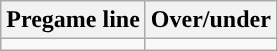<table class="wikitable">
<tr align="center">
<th>Pregame line</th>
<th>Over/under</th>
</tr>
<tr align="center">
<td></td>
<td></td>
</tr>
</table>
